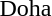<table>
<tr>
<td>Doha</td>
<td width=225></td>
<td width=225></td>
<td width=225></td>
</tr>
<tr>
</tr>
</table>
